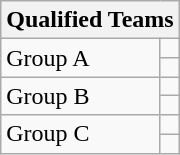<table class="wikitable">
<tr>
<th colspan=2>Qualified Teams</th>
</tr>
<tr>
<td rowspan=2>Group A</td>
<td></td>
</tr>
<tr>
<td></td>
</tr>
<tr>
<td rowspan=2>Group B</td>
<td></td>
</tr>
<tr>
<td></td>
</tr>
<tr>
<td rowspan=2>Group C</td>
<td></td>
</tr>
<tr>
<td></td>
</tr>
</table>
